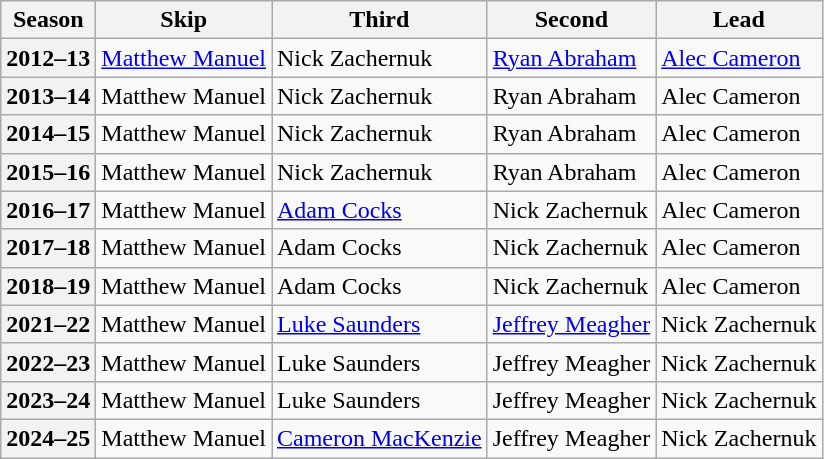<table class="wikitable">
<tr>
<th scope="col">Season</th>
<th scope="col">Skip</th>
<th scope="col">Third</th>
<th scope="col">Second</th>
<th scope="col">Lead</th>
</tr>
<tr>
<th scope="row">2012–13</th>
<td><a href='#'>Matthew Manuel</a></td>
<td>Nick Zachernuk</td>
<td><a href='#'>Ryan Abraham</a></td>
<td><a href='#'>Alec Cameron</a></td>
</tr>
<tr>
<th scope="row">2013–14</th>
<td>Matthew Manuel</td>
<td>Nick Zachernuk</td>
<td>Ryan Abraham</td>
<td>Alec Cameron</td>
</tr>
<tr>
<th scope="row">2014–15</th>
<td>Matthew Manuel</td>
<td>Nick Zachernuk</td>
<td>Ryan Abraham</td>
<td>Alec Cameron</td>
</tr>
<tr>
<th scope="row">2015–16</th>
<td>Matthew Manuel</td>
<td>Nick Zachernuk</td>
<td>Ryan Abraham</td>
<td>Alec Cameron</td>
</tr>
<tr>
<th scope="row">2016–17</th>
<td>Matthew Manuel</td>
<td><a href='#'>Adam Cocks</a></td>
<td>Nick Zachernuk</td>
<td>Alec Cameron</td>
</tr>
<tr>
<th scope="row">2017–18</th>
<td>Matthew Manuel</td>
<td>Adam Cocks</td>
<td>Nick Zachernuk</td>
<td>Alec Cameron</td>
</tr>
<tr>
<th scope="row">2018–19</th>
<td>Matthew Manuel</td>
<td>Adam Cocks</td>
<td>Nick Zachernuk</td>
<td>Alec Cameron</td>
</tr>
<tr>
<th scope="row">2021–22</th>
<td>Matthew Manuel</td>
<td><a href='#'>Luke Saunders</a></td>
<td><a href='#'>Jeffrey Meagher</a></td>
<td>Nick Zachernuk</td>
</tr>
<tr>
<th scope="row">2022–23</th>
<td>Matthew Manuel</td>
<td>Luke Saunders</td>
<td>Jeffrey Meagher</td>
<td>Nick Zachernuk</td>
</tr>
<tr>
<th scope="row">2023–24</th>
<td>Matthew Manuel</td>
<td>Luke Saunders</td>
<td>Jeffrey Meagher</td>
<td>Nick Zachernuk</td>
</tr>
<tr>
<th scope="row">2024–25</th>
<td>Matthew Manuel</td>
<td><a href='#'>Cameron MacKenzie</a></td>
<td>Jeffrey Meagher</td>
<td>Nick Zachernuk</td>
</tr>
</table>
